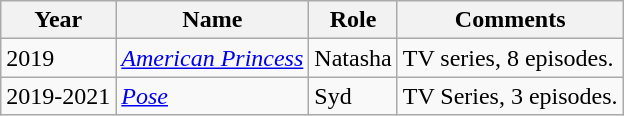<table class="wikitable">
<tr>
<th>Year</th>
<th>Name</th>
<th>Role</th>
<th>Comments</th>
</tr>
<tr>
<td>2019</td>
<td><a href='#'><em>American Princess</em></a></td>
<td>Natasha</td>
<td>TV  series, 8 episodes.</td>
</tr>
<tr>
<td>2019-2021</td>
<td><a href='#'><em>Pose</em></a></td>
<td>Syd</td>
<td>TV Series, 3 episodes.</td>
</tr>
</table>
